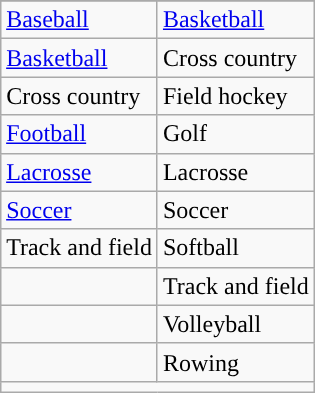<table class="wikitable" style="float:right; clear:right; margin:0 0 1em 1em;">
<tr>
</tr>
<tr>
<td><a href='#'>Baseball</a></td>
<td><a href='#'>Basketball</a></td>
</tr>
<tr>
<td><a href='#'>Basketball</a></td>
<td>Cross country</td>
</tr>
<tr>
<td>Cross country</td>
<td>Field hockey</td>
</tr>
<tr>
<td><a href='#'>Football</a></td>
<td>Golf</td>
</tr>
<tr>
<td><a href='#'>Lacrosse</a></td>
<td>Lacrosse</td>
</tr>
<tr>
<td><a href='#'>Soccer</a></td>
<td>Soccer</td>
</tr>
<tr>
<td>Track and field</td>
<td>Softball</td>
</tr>
<tr>
<td></td>
<td>Track and field</td>
</tr>
<tr>
<td></td>
<td>Volleyball</td>
</tr>
<tr>
<td></td>
<td>Rowing</td>
</tr>
<tr>
<td colspan="2"></td>
</tr>
</table>
